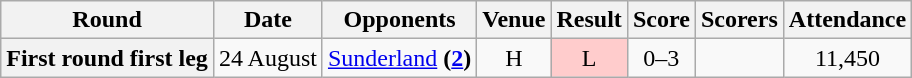<table class="wikitable" style="text-align:center">
<tr>
<th>Round</th>
<th>Date</th>
<th>Opponents</th>
<th>Venue</th>
<th>Result</th>
<th>Score</th>
<th>Scorers</th>
<th>Attendance</th>
</tr>
<tr>
<th>First round first leg</th>
<td>24 August</td>
<td><a href='#'>Sunderland</a> <strong>(<a href='#'>2</a>)</strong></td>
<td>H</td>
<td style="background-color:#FFCCCC">L</td>
<td>0–3</td>
<td align="left"></td>
<td>11,450</td>
</tr>
</table>
